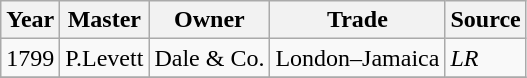<table class=" wikitable">
<tr>
<th>Year</th>
<th>Master</th>
<th>Owner</th>
<th>Trade</th>
<th>Source</th>
</tr>
<tr>
<td>1799</td>
<td>P.Levett</td>
<td>Dale & Co.</td>
<td>London–Jamaica</td>
<td><em>LR</em></td>
</tr>
<tr>
</tr>
</table>
